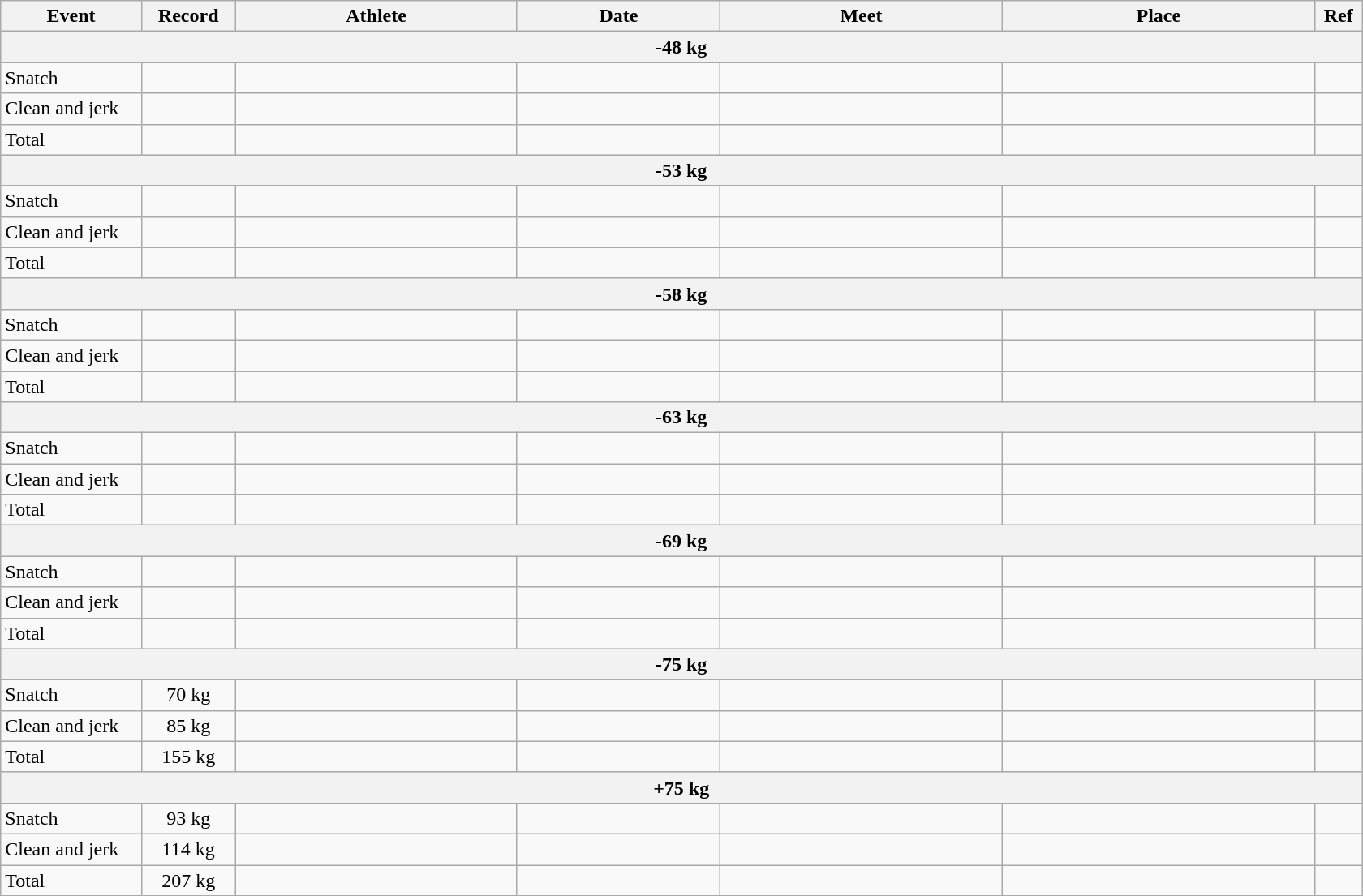<table class="wikitable">
<tr>
<th width=9%>Event</th>
<th width=6%>Record</th>
<th width=18%>Athlete</th>
<th width=13%>Date</th>
<th width=18%>Meet</th>
<th width=20%>Place</th>
<th width=3%>Ref</th>
</tr>
<tr bgcolor="#DDDDDD">
<th colspan="8">-48 kg</th>
</tr>
<tr>
<td>Snatch</td>
<td align="center"></td>
<td></td>
<td></td>
<td></td>
<td></td>
<td></td>
</tr>
<tr>
<td>Clean and jerk</td>
<td align="center"></td>
<td></td>
<td></td>
<td></td>
<td></td>
<td></td>
</tr>
<tr>
<td>Total</td>
<td align="center"></td>
<td></td>
<td></td>
<td></td>
<td></td>
<td></td>
</tr>
<tr bgcolor="#DDDDDD">
<th colspan="8">-53 kg</th>
</tr>
<tr>
<td>Snatch</td>
<td></td>
<td></td>
<td></td>
<td></td>
<td></td>
<td></td>
</tr>
<tr>
<td>Clean and jerk</td>
<td align="center"></td>
<td></td>
<td></td>
<td></td>
<td></td>
<td></td>
</tr>
<tr>
<td>Total</td>
<td></td>
<td></td>
<td></td>
<td></td>
<td></td>
<td></td>
</tr>
<tr bgcolor="#DDDDDD">
<th colspan="8">-58 kg</th>
</tr>
<tr>
<td>Snatch</td>
<td align="center"></td>
<td></td>
<td></td>
<td></td>
<td></td>
<td></td>
</tr>
<tr>
<td>Clean and jerk</td>
<td align="center"></td>
<td></td>
<td></td>
<td></td>
<td></td>
<td></td>
</tr>
<tr>
<td>Total</td>
<td align="center"></td>
<td></td>
<td></td>
<td></td>
<td></td>
<td></td>
</tr>
<tr bgcolor="#DDDDDD">
<th colspan="8">-63 kg</th>
</tr>
<tr>
<td>Snatch</td>
<td></td>
<td></td>
<td></td>
<td></td>
<td></td>
<td></td>
</tr>
<tr>
<td>Clean and jerk</td>
<td></td>
<td></td>
<td></td>
<td></td>
<td></td>
<td></td>
</tr>
<tr>
<td>Total</td>
<td></td>
<td></td>
<td></td>
<td></td>
<td></td>
<td></td>
</tr>
<tr bgcolor="#DDDDDD">
<th colspan="8">-69 kg</th>
</tr>
<tr>
<td>Snatch</td>
<td></td>
<td></td>
<td></td>
<td></td>
<td></td>
<td></td>
</tr>
<tr>
<td>Clean and jerk</td>
<td></td>
<td></td>
<td></td>
<td></td>
<td></td>
<td></td>
</tr>
<tr>
<td>Total</td>
<td></td>
<td></td>
<td></td>
<td></td>
<td></td>
<td></td>
</tr>
<tr bgcolor="#DDDDDD">
<th colspan="8">-75 kg</th>
</tr>
<tr>
<td>Snatch</td>
<td align="center">70 kg</td>
<td></td>
<td></td>
<td></td>
<td></td>
<td></td>
</tr>
<tr>
<td>Clean and jerk</td>
<td align="center">85 kg</td>
<td></td>
<td></td>
<td></td>
<td></td>
<td></td>
</tr>
<tr>
<td>Total</td>
<td align="center">155 kg</td>
<td></td>
<td></td>
<td></td>
<td></td>
<td></td>
</tr>
<tr bgcolor="#DDDDDD">
<th colspan="8">+75 kg</th>
</tr>
<tr>
<td>Snatch</td>
<td align="center">93 kg</td>
<td></td>
<td></td>
<td></td>
<td></td>
<td></td>
</tr>
<tr>
<td>Clean and jerk</td>
<td align="center">114 kg</td>
<td></td>
<td></td>
<td></td>
<td></td>
<td></td>
</tr>
<tr>
<td>Total</td>
<td align="center">207 kg</td>
<td></td>
<td></td>
<td></td>
<td></td>
<td></td>
</tr>
</table>
